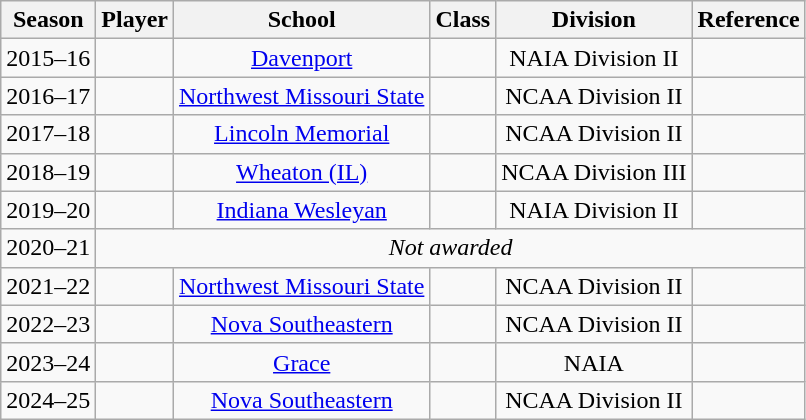<table class="wikitable sortable">
<tr>
<th>Season</th>
<th>Player</th>
<th>School</th>
<th>Class</th>
<th>Division</th>
<th class="unsortable">Reference</th>
</tr>
<tr align=center>
<td>2015–16</td>
<td></td>
<td><a href='#'>Davenport</a></td>
<td></td>
<td>NAIA Division II</td>
<td></td>
</tr>
<tr align=center>
<td>2016–17</td>
<td></td>
<td><a href='#'>Northwest Missouri State</a></td>
<td></td>
<td>NCAA Division II</td>
<td></td>
</tr>
<tr align=center>
<td>2017–18</td>
<td></td>
<td><a href='#'>Lincoln Memorial</a></td>
<td></td>
<td>NCAA Division II</td>
<td></td>
</tr>
<tr align=center>
<td>2018–19</td>
<td></td>
<td><a href='#'>Wheaton (IL)</a></td>
<td></td>
<td>NCAA Division III</td>
<td></td>
</tr>
<tr align=center>
<td>2019–20</td>
<td></td>
<td><a href='#'>Indiana Wesleyan</a></td>
<td></td>
<td>NAIA Division II</td>
<td></td>
</tr>
<tr align=center>
<td>2020–21</td>
<td colspan="6"><em>Not awarded</em></td>
</tr>
<tr align=center>
<td>2021–22</td>
<td></td>
<td><a href='#'>Northwest Missouri State</a></td>
<td></td>
<td>NCAA Division II</td>
<td></td>
</tr>
<tr align=center>
<td>2022–23</td>
<td></td>
<td><a href='#'>Nova Southeastern</a></td>
<td></td>
<td>NCAA Division II</td>
<td></td>
</tr>
<tr align=center>
<td>2023–24</td>
<td></td>
<td><a href='#'>Grace</a></td>
<td></td>
<td>NAIA</td>
<td></td>
</tr>
<tr align=center>
<td>2024–25</td>
<td></td>
<td><a href='#'>Nova Southeastern</a></td>
<td></td>
<td>NCAA Division II</td>
<td></td>
</tr>
</table>
